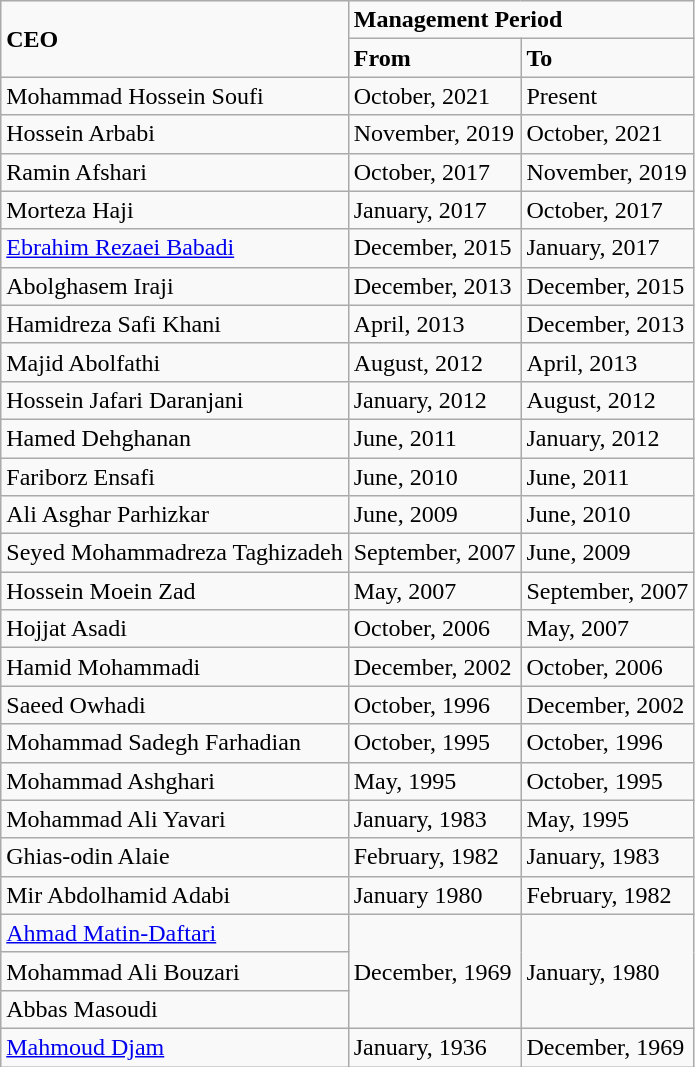<table class="wikitable">
<tr>
<td rowspan="2"><strong>CEO</strong></td>
<td colspan="2"><strong>Management Period</strong></td>
</tr>
<tr>
<td><strong>From</strong></td>
<td><strong>To</strong></td>
</tr>
<tr>
<td>Mohammad Hossein Soufi</td>
<td>October, 2021</td>
<td>Present</td>
</tr>
<tr>
<td>Hossein Arbabi</td>
<td>November, 2019</td>
<td>October, 2021</td>
</tr>
<tr>
<td>Ramin Afshari</td>
<td>October, 2017</td>
<td>November, 2019</td>
</tr>
<tr>
<td>Morteza Haji</td>
<td>January, 2017</td>
<td>October, 2017</td>
</tr>
<tr>
<td><a href='#'>Ebrahim Rezaei Babadi</a></td>
<td>December, 2015</td>
<td>January, 2017</td>
</tr>
<tr>
<td>Abolghasem Iraji</td>
<td>December, 2013</td>
<td>December, 2015</td>
</tr>
<tr>
<td>Hamidreza Safi Khani</td>
<td>April, 2013</td>
<td>December, 2013</td>
</tr>
<tr>
<td>Majid Abolfathi</td>
<td>August, 2012</td>
<td>April, 2013</td>
</tr>
<tr>
<td>Hossein Jafari Daranjani</td>
<td>January, 2012</td>
<td>August, 2012</td>
</tr>
<tr>
<td>Hamed Dehghanan</td>
<td>June, 2011</td>
<td>January, 2012</td>
</tr>
<tr>
<td>Fariborz Ensafi</td>
<td>June, 2010</td>
<td>June, 2011</td>
</tr>
<tr>
<td>Ali Asghar Parhizkar</td>
<td>June, 2009</td>
<td>June, 2010</td>
</tr>
<tr>
<td>Seyed Mohammadreza Taghizadeh</td>
<td>September, 2007</td>
<td>June, 2009</td>
</tr>
<tr>
<td>Hossein Moein Zad</td>
<td>May, 2007</td>
<td>September, 2007</td>
</tr>
<tr>
<td>Hojjat Asadi</td>
<td>October, 2006</td>
<td>May, 2007</td>
</tr>
<tr>
<td>Hamid Mohammadi</td>
<td>December, 2002</td>
<td>October, 2006</td>
</tr>
<tr>
<td>Saeed Owhadi</td>
<td>October, 1996</td>
<td>December, 2002</td>
</tr>
<tr>
<td>Mohammad Sadegh Farhadian</td>
<td>October, 1995</td>
<td>October, 1996</td>
</tr>
<tr>
<td>Mohammad Ashghari</td>
<td>May, 1995</td>
<td>October, 1995</td>
</tr>
<tr>
<td>Mohammad Ali Yavari</td>
<td>January, 1983</td>
<td>May, 1995</td>
</tr>
<tr>
<td>Ghias-odin Alaie</td>
<td>February, 1982</td>
<td>January, 1983</td>
</tr>
<tr>
<td>Mir Abdolhamid Adabi</td>
<td>January 1980</td>
<td>February, 1982</td>
</tr>
<tr>
<td><a href='#'>Ahmad Matin-Daftari</a></td>
<td rowspan="3">December, 1969</td>
<td rowspan="3">January, 1980</td>
</tr>
<tr>
<td>Mohammad Ali Bouzari</td>
</tr>
<tr>
<td>Abbas Masoudi</td>
</tr>
<tr>
<td><a href='#'>Mahmoud Djam</a></td>
<td>January, 1936</td>
<td>December, 1969</td>
</tr>
</table>
